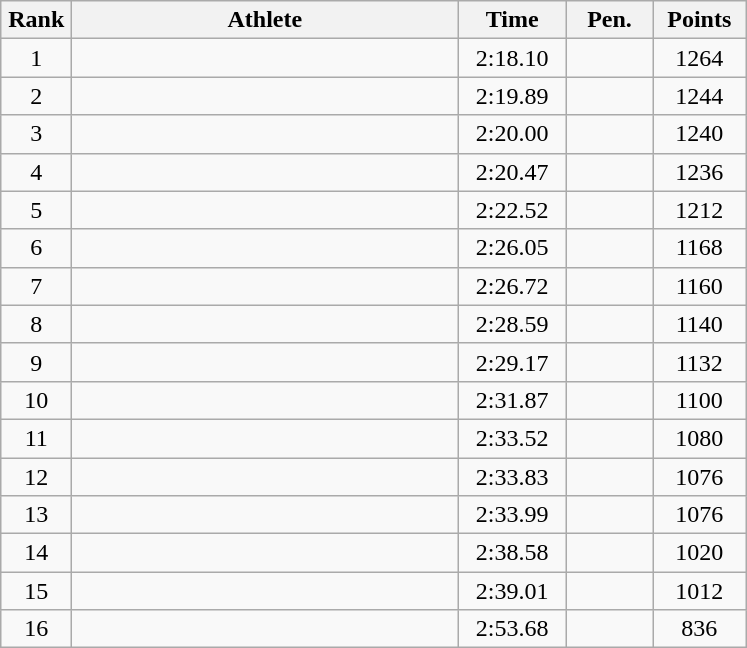<table class=wikitable style="text-align:center">
<tr>
<th width=40>Rank</th>
<th width=250>Athlete</th>
<th width=65>Time</th>
<th width=50>Pen.</th>
<th width=55>Points</th>
</tr>
<tr>
<td>1</td>
<td align=left></td>
<td>2:18.10</td>
<td></td>
<td>1264</td>
</tr>
<tr>
<td>2</td>
<td align=left></td>
<td>2:19.89</td>
<td></td>
<td>1244</td>
</tr>
<tr>
<td>3</td>
<td align=left></td>
<td>2:20.00</td>
<td></td>
<td>1240</td>
</tr>
<tr>
<td>4</td>
<td align=left></td>
<td>2:20.47</td>
<td></td>
<td>1236</td>
</tr>
<tr>
<td>5</td>
<td align=left></td>
<td>2:22.52</td>
<td></td>
<td>1212</td>
</tr>
<tr>
<td>6</td>
<td align=left></td>
<td>2:26.05</td>
<td></td>
<td>1168</td>
</tr>
<tr>
<td>7</td>
<td align=left></td>
<td>2:26.72</td>
<td></td>
<td>1160</td>
</tr>
<tr>
<td>8</td>
<td align=left></td>
<td>2:28.59</td>
<td></td>
<td>1140</td>
</tr>
<tr>
<td>9</td>
<td align=left></td>
<td>2:29.17</td>
<td></td>
<td>1132</td>
</tr>
<tr>
<td>10</td>
<td align=left></td>
<td>2:31.87</td>
<td></td>
<td>1100</td>
</tr>
<tr>
<td>11</td>
<td align=left></td>
<td>2:33.52</td>
<td></td>
<td>1080</td>
</tr>
<tr>
<td>12</td>
<td align=left></td>
<td>2:33.83</td>
<td></td>
<td>1076</td>
</tr>
<tr>
<td>13</td>
<td align=left></td>
<td>2:33.99</td>
<td></td>
<td>1076</td>
</tr>
<tr>
<td>14</td>
<td align=left></td>
<td>2:38.58</td>
<td></td>
<td>1020</td>
</tr>
<tr>
<td>15</td>
<td align=left></td>
<td>2:39.01</td>
<td></td>
<td>1012</td>
</tr>
<tr>
<td>16</td>
<td align=left></td>
<td>2:53.68</td>
<td></td>
<td>836</td>
</tr>
</table>
